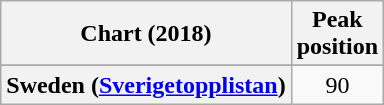<table class="wikitable sortable plainrowheaders" style="text-align:center">
<tr>
<th scope="col">Chart (2018)</th>
<th scope="col">Peak<br>position</th>
</tr>
<tr>
</tr>
<tr>
</tr>
<tr>
</tr>
<tr>
<th scope="row">Sweden (<a href='#'>Sverigetopplistan</a>)</th>
<td>90</td>
</tr>
</table>
